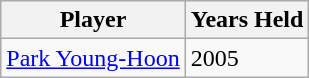<table class="wikitable">
<tr>
<th>Player</th>
<th>Years Held</th>
</tr>
<tr>
<td><a href='#'>Park Young-Hoon</a></td>
<td>2005</td>
</tr>
</table>
